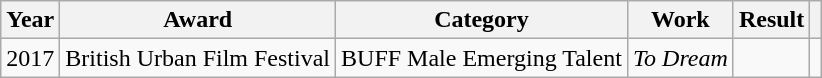<table class="wikitable sortable">
<tr>
<th>Year</th>
<th>Award</th>
<th>Category</th>
<th>Work</th>
<th>Result</th>
<th class="unsortable"></th>
</tr>
<tr>
<td>2017</td>
<td>British Urban Film Festival</td>
<td>BUFF Male Emerging Talent</td>
<td><em>To Dream</em></td>
<td></td>
<td></td>
</tr>
</table>
